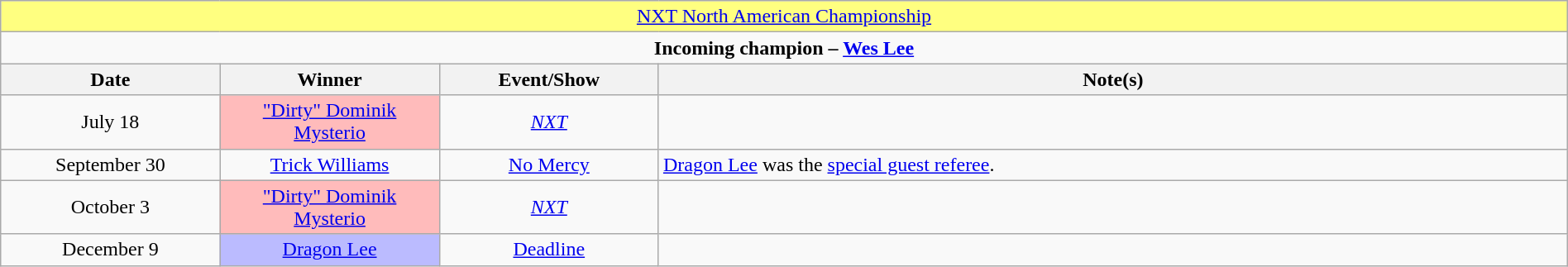<table class="wikitable" style="text-align:center; width:100%;">
<tr style="background:#FFFF80;">
<td colspan="4" style="text-align: center;"><a href='#'>NXT North American Championship</a></td>
</tr>
<tr>
<td colspan="4" style="text-align: center;"><strong>Incoming champion – <a href='#'>Wes Lee</a></strong></td>
</tr>
<tr>
<th width=14%>Date</th>
<th width=14%>Winner</th>
<th width=14%>Event/Show</th>
<th width=58%>Note(s)</th>
</tr>
<tr>
<td>July 18</td>
<td style="background:#FBB;"><a href='#'>"Dirty" Dominik Mysterio</a></td>
<td><em><a href='#'>NXT</a></em></td>
<td></td>
</tr>
<tr>
<td>September 30</td>
<td><a href='#'>Trick Williams</a></td>
<td><a href='#'>No Mercy</a></td>
<td align=left><a href='#'>Dragon Lee</a> was the <a href='#'>special guest referee</a>.</td>
</tr>
<tr>
<td>October 3</td>
<td style="background:#FBB;"><a href='#'>"Dirty" Dominik Mysterio</a></td>
<td><em><a href='#'>NXT</a></em></td>
<td></td>
</tr>
<tr>
<td>December 9</td>
<td style="background:#BBF;"><a href='#'>Dragon Lee</a></td>
<td><a href='#'>Deadline</a></td>
<td></td>
</tr>
</table>
